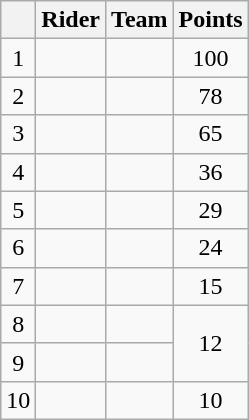<table class="wikitable">
<tr>
<th></th>
<th>Rider</th>
<th>Team</th>
<th>Points</th>
</tr>
<tr>
<td style="text-align:center;">1</td>
<td> </td>
<td></td>
<td style="text-align:center;">100</td>
</tr>
<tr>
<td style="text-align:center;">2</td>
<td> </td>
<td></td>
<td style="text-align:center;">78</td>
</tr>
<tr>
<td style="text-align:center;">3</td>
<td></td>
<td></td>
<td style="text-align:center;">65</td>
</tr>
<tr>
<td style="text-align:center;">4</td>
<td></td>
<td></td>
<td style="text-align:center;">36</td>
</tr>
<tr>
<td style="text-align:center;">5</td>
<td></td>
<td></td>
<td style="text-align:center;">29</td>
</tr>
<tr>
<td style="text-align:center;">6</td>
<td></td>
<td></td>
<td style="text-align:center;">24</td>
</tr>
<tr>
<td style="text-align:center;">7</td>
<td></td>
<td></td>
<td style="text-align:center;">15</td>
</tr>
<tr>
<td style="text-align:center;">8</td>
<td></td>
<td></td>
<td style="text-align:center;" rowspan="2">12</td>
</tr>
<tr>
<td style="text-align:center;">9</td>
<td></td>
<td></td>
</tr>
<tr>
<td style="text-align:center;">10</td>
<td></td>
<td></td>
<td style="text-align:center;">10</td>
</tr>
</table>
